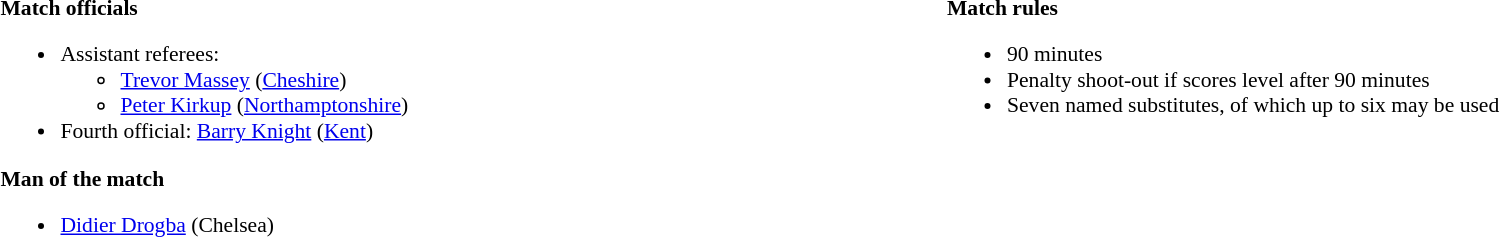<table width=100% style="font-size: 90%">
<tr>
<td width=50% valign=top><br><strong>Match officials</strong><ul><li>Assistant referees:<ul><li><a href='#'>Trevor Massey</a> (<a href='#'>Cheshire</a>)</li><li><a href='#'>Peter Kirkup</a> (<a href='#'>Northamptonshire</a>)</li></ul></li><li>Fourth official: <a href='#'>Barry Knight</a> (<a href='#'>Kent</a>)</li></ul><strong>Man of the match</strong><ul><li> <a href='#'>Didier Drogba</a> (Chelsea)</li></ul></td>
<td width=50% valign=top><br><strong>Match rules</strong><ul><li>90 minutes</li><li>Penalty shoot-out if scores level after 90 minutes</li><li>Seven named substitutes, of which up to six may be used</li></ul></td>
</tr>
</table>
